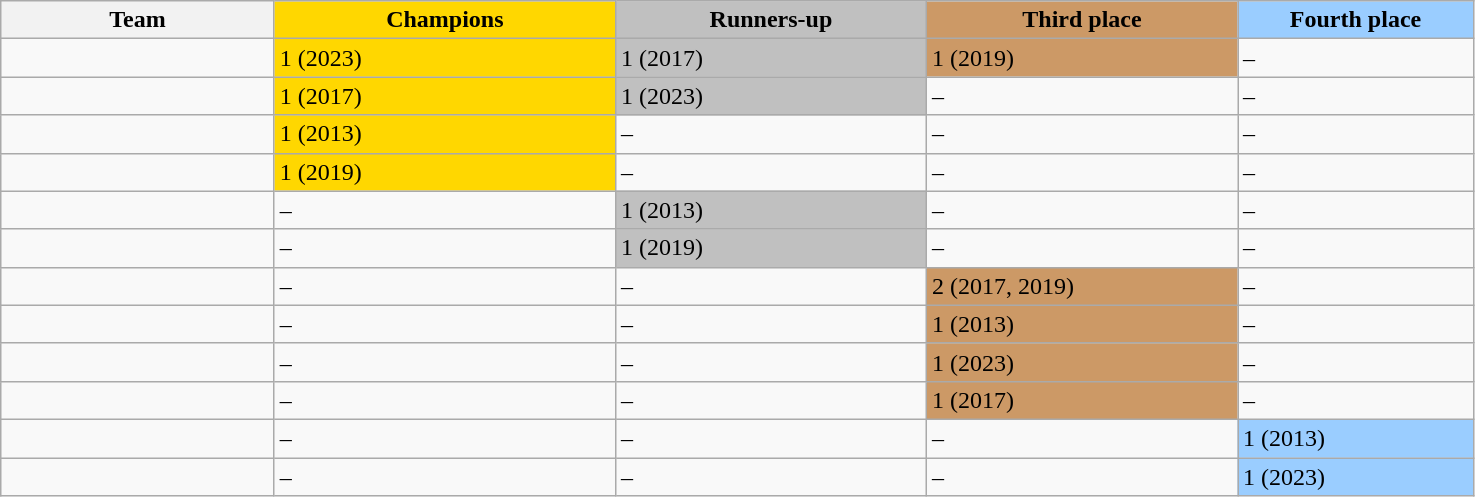<table class="wikitable">
<tr>
<th width=175px>Team</th>
<th width=220px style="background:gold;">Champions</th>
<th width=200px style="background:silver;">Runners-up</th>
<th width=200px style="background:#cc9966;">Third place</th>
<th width=150px style="background:#9acdff;">Fourth place</th>
</tr>
<tr>
<td></td>
<td style="background:gold;">1 (2023)</td>
<td style="background:silver;">1 (2017)</td>
<td style="background:#cc9966;">1 (2019)</td>
<td>–</td>
</tr>
<tr>
<td></td>
<td style="background:gold;">1 (2017)</td>
<td style="background:silver;">1 (2023)</td>
<td>–</td>
<td>–</td>
</tr>
<tr>
<td></td>
<td style="background:gold;">1 (2013)</td>
<td>–</td>
<td>–</td>
<td>–</td>
</tr>
<tr>
<td></td>
<td style="background:gold;">1 (2019)</td>
<td>–</td>
<td>–</td>
<td>–</td>
</tr>
<tr>
<td></td>
<td>–</td>
<td style="background:silver;">1 (2013)</td>
<td>–</td>
<td>–</td>
</tr>
<tr>
<td></td>
<td>–</td>
<td style="background:silver;">1 (2019)</td>
<td>–</td>
<td>–</td>
</tr>
<tr>
<td></td>
<td>–</td>
<td>–</td>
<td style="background:#cc9966;">2 (2017, 2019)</td>
<td>–</td>
</tr>
<tr>
<td></td>
<td>–</td>
<td>–</td>
<td style="background:#cc9966;">1 (2013)</td>
<td>–</td>
</tr>
<tr>
<td></td>
<td>–</td>
<td>–</td>
<td style="background:#cc9966;">1 (2023)</td>
<td>–</td>
</tr>
<tr>
<td></td>
<td>–</td>
<td>–</td>
<td style="background:#cc9966;">1 (2017)</td>
<td>–</td>
</tr>
<tr>
<td></td>
<td>–</td>
<td>–</td>
<td>–</td>
<td style="background:#9acdff;">1 (2013)</td>
</tr>
<tr>
<td></td>
<td>–</td>
<td>–</td>
<td>–</td>
<td style="background:#9acdff;">1 (2023)</td>
</tr>
</table>
